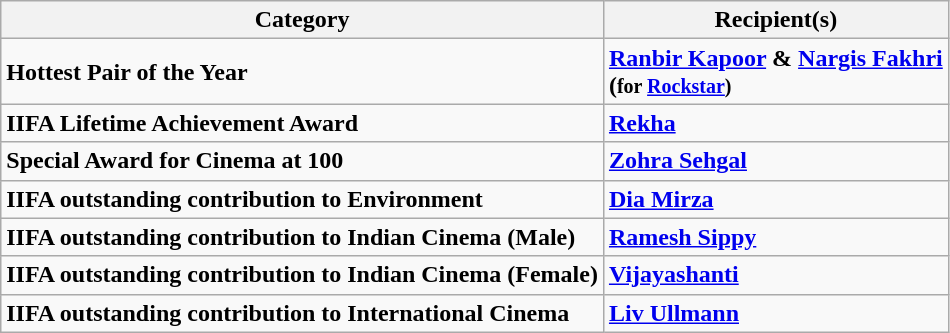<table class="wikitable">
<tr>
<th>Category</th>
<th>Recipient(s)</th>
</tr>
<tr>
<td><strong>Hottest Pair of the Year</strong></td>
<td><strong><a href='#'>Ranbir Kapoor</a> & <a href='#'>Nargis Fakhri</a></strong><br><strong>(<small>for <a href='#'>Rockstar</a>)</small></strong></td>
</tr>
<tr>
<td><strong>IIFA Lifetime Achievement Award</strong></td>
<td><strong><a href='#'>Rekha</a></strong></td>
</tr>
<tr>
<td><strong>Special Award for Cinema at 100</strong></td>
<td><strong><a href='#'>Zohra Sehgal</a></strong></td>
</tr>
<tr>
<td><strong>IIFA outstanding contribution to Environment</strong></td>
<td><strong><a href='#'>Dia Mirza</a></strong></td>
</tr>
<tr>
<td><strong>IIFA outstanding contribution to Indian Cinema (Male)</strong></td>
<td><strong><a href='#'>Ramesh Sippy</a></strong></td>
</tr>
<tr>
<td><strong>IIFA outstanding contribution to Indian Cinema (Female)</strong></td>
<td><strong><a href='#'>Vijayashanti</a></strong></td>
</tr>
<tr>
<td><strong>IIFA outstanding contribution to International Cinema</strong></td>
<td><strong><a href='#'>Liv Ullmann</a></strong></td>
</tr>
</table>
